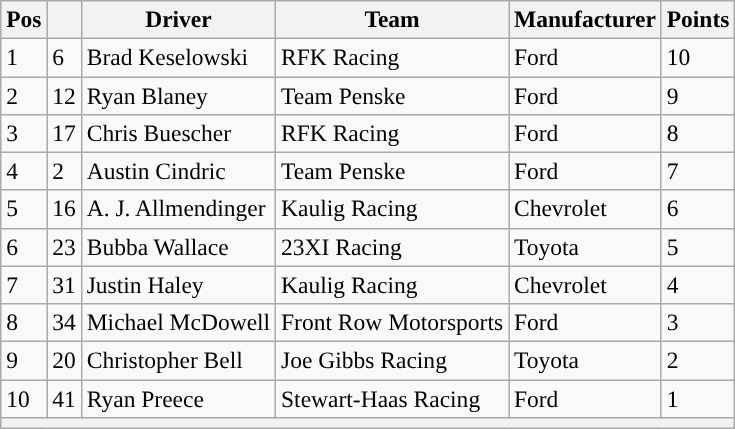<table class="wikitable" style="font-size:98%">
<tr>
<th>Pos</th>
<th></th>
<th>Driver</th>
<th>Team</th>
<th>Manufacturer</th>
<th>Points</th>
</tr>
<tr>
<td>1</td>
<td>6</td>
<td>Brad Keselowski</td>
<td>RFK Racing</td>
<td>Ford</td>
<td>10</td>
</tr>
<tr>
<td>2</td>
<td>12</td>
<td>Ryan Blaney</td>
<td>Team Penske</td>
<td>Ford</td>
<td>9</td>
</tr>
<tr>
<td>3</td>
<td>17</td>
<td>Chris Buescher</td>
<td>RFK Racing</td>
<td>Ford</td>
<td>8</td>
</tr>
<tr>
<td>4</td>
<td>2</td>
<td>Austin Cindric</td>
<td>Team Penske</td>
<td>Ford</td>
<td>7</td>
</tr>
<tr>
<td>5</td>
<td>16</td>
<td>A. J. Allmendinger</td>
<td>Kaulig Racing</td>
<td>Chevrolet</td>
<td>6</td>
</tr>
<tr>
<td>6</td>
<td>23</td>
<td>Bubba Wallace</td>
<td>23XI Racing</td>
<td>Toyota</td>
<td>5</td>
</tr>
<tr>
<td>7</td>
<td>31</td>
<td>Justin Haley</td>
<td>Kaulig Racing</td>
<td>Chevrolet</td>
<td>4</td>
</tr>
<tr>
<td>8</td>
<td>34</td>
<td>Michael McDowell</td>
<td>Front Row Motorsports</td>
<td>Ford</td>
<td>3</td>
</tr>
<tr>
<td>9</td>
<td>20</td>
<td>Christopher Bell</td>
<td>Joe Gibbs Racing</td>
<td>Toyota</td>
<td>2</td>
</tr>
<tr>
<td>10</td>
<td>41</td>
<td>Ryan Preece</td>
<td>Stewart-Haas Racing</td>
<td>Ford</td>
<td>1</td>
</tr>
<tr>
<th colspan="6"></th>
</tr>
</table>
